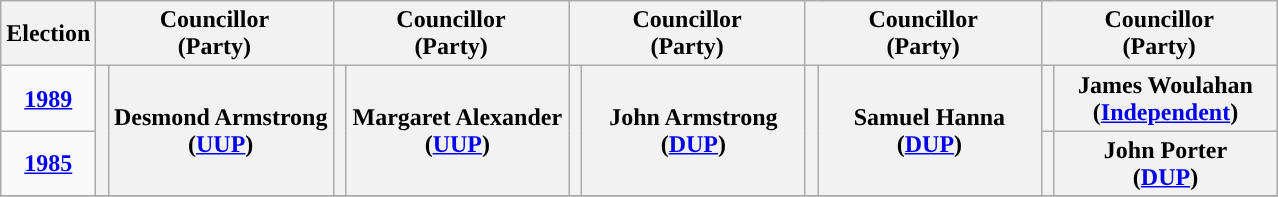<table class="wikitable" style="text-align:center">
<tr>
<th scope="col" width="50">Election</th>
<th scope="col" width="150" colspan = "2">Councillor<br> (Party)</th>
<th scope="col" width="150" colspan = "2">Councillor<br> (Party)</th>
<th scope="col" width="150" colspan = "2">Councillor<br> (Party)</th>
<th scope="col" width="150" colspan = "2">Councillor<br> (Party)</th>
<th scope="col" width="150" colspan = "2">Councillor<br> (Party)</th>
</tr>
<tr>
<td><strong><a href='#'>1989</a></strong></td>
<th rowspan="2" width="1" style="background-color: "></th>
<th rowspan = "2">Desmond Armstrong <br> (<a href='#'>UUP</a>)</th>
<th rowspan="2" width="1" style="background-color: "></th>
<th rowspan = "2">Margaret Alexander <br> (<a href='#'>UUP</a>)</th>
<th rowspan="2" width="1" style="background-color: "></th>
<th rowspan = "2">John Armstrong <br> (<a href='#'>DUP</a>)</th>
<th rowspan="2" width="1" style="background-color: "></th>
<th rowspan = "2">Samuel Hanna <br> (<a href='#'>DUP</a>)</th>
<th rowspan="1" width="1" style="background-color: "></th>
<th rowspan = "1">James Woulahan <br> (<a href='#'>Independent</a>)</th>
</tr>
<tr>
<td><strong><a href='#'>1985</a></strong></td>
<th rowspan="1" width="1" style="background-color: "></th>
<th rowspan = "1">John Porter <br> (<a href='#'>DUP</a>)</th>
</tr>
<tr>
</tr>
</table>
